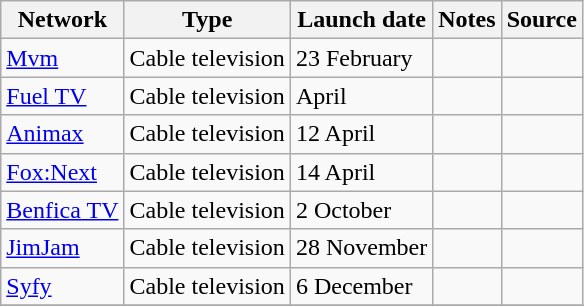<table class="wikitable sortable">
<tr>
<th>Network</th>
<th>Type</th>
<th>Launch date</th>
<th>Notes</th>
<th>Source</th>
</tr>
<tr>
<td><a href='#'>Mvm</a></td>
<td>Cable television</td>
<td>23 February</td>
<td></td>
<td></td>
</tr>
<tr>
<td><a href='#'>Fuel TV</a></td>
<td>Cable television</td>
<td>April</td>
<td></td>
<td></td>
</tr>
<tr>
<td><a href='#'>Animax</a></td>
<td>Cable television</td>
<td>12 April</td>
<td></td>
<td></td>
</tr>
<tr>
<td><a href='#'>Fox:Next</a></td>
<td>Cable television</td>
<td>14 April</td>
<td></td>
<td></td>
</tr>
<tr>
<td><a href='#'>Benfica TV</a></td>
<td>Cable television</td>
<td>2 October</td>
<td></td>
<td></td>
</tr>
<tr>
<td><a href='#'>JimJam</a></td>
<td>Cable television</td>
<td>28 November</td>
<td></td>
<td></td>
</tr>
<tr>
<td><a href='#'>Syfy</a></td>
<td>Cable television</td>
<td>6 December</td>
<td></td>
<td></td>
</tr>
<tr>
</tr>
</table>
